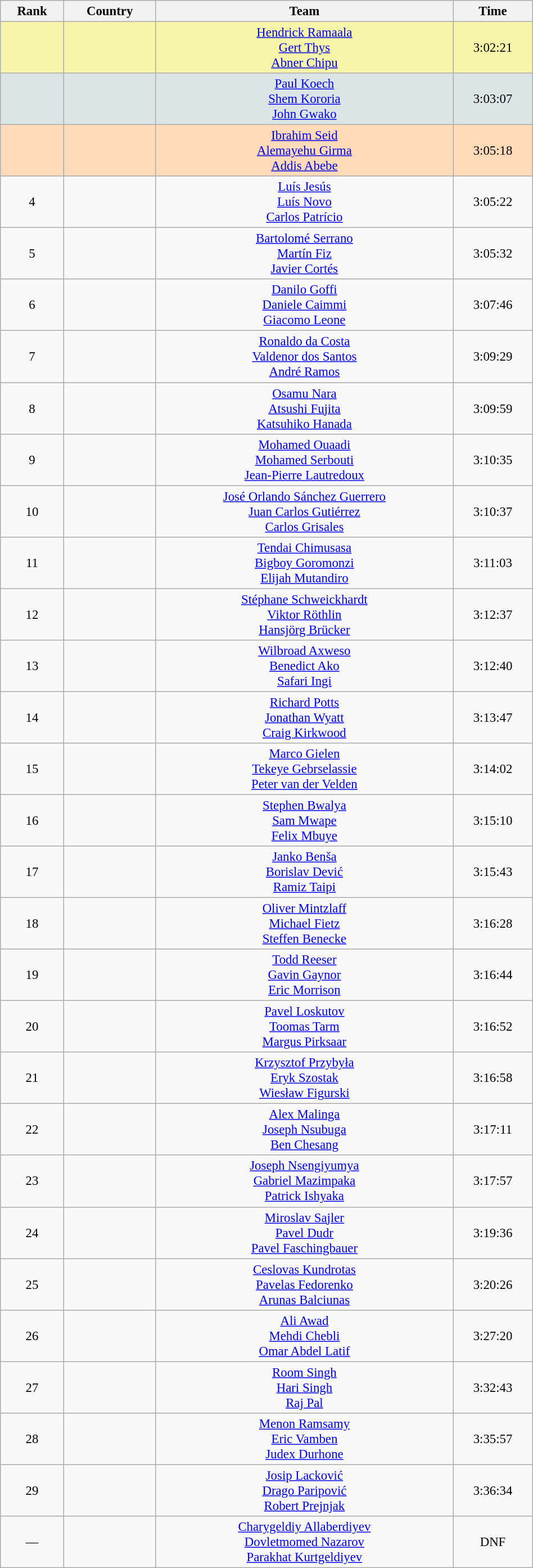<table class="wikitable sortable" style=" text-align:center; font-size:95%;" width="50%">
<tr>
<th>Rank</th>
<th>Country</th>
<th>Team</th>
<th>Time</th>
</tr>
<tr bgcolor="#F7F6A8">
<td align=center></td>
<td></td>
<td><a href='#'>Hendrick Ramaala</a><br><a href='#'>Gert Thys</a><br><a href='#'>Abner Chipu</a></td>
<td>3:02:21</td>
</tr>
<tr bgcolor="#DCE5E5">
<td align=center></td>
<td></td>
<td><a href='#'>Paul Koech</a><br><a href='#'>Shem Kororia</a><br><a href='#'>John Gwako</a></td>
<td>3:03:07</td>
</tr>
<tr bgcolor="#FFDAB9">
<td align=center></td>
<td></td>
<td><a href='#'>Ibrahim Seid</a><br><a href='#'>Alemayehu Girma</a><br><a href='#'>Addis Abebe</a></td>
<td>3:05:18</td>
</tr>
<tr>
<td align=center>4</td>
<td></td>
<td><a href='#'>Luís Jesús</a><br><a href='#'>Luís Novo</a><br><a href='#'>Carlos Patrício</a></td>
<td>3:05:22</td>
</tr>
<tr>
<td align=center>5</td>
<td></td>
<td><a href='#'>Bartolomé Serrano</a><br><a href='#'>Martín Fiz</a><br><a href='#'>Javier Cortés</a></td>
<td>3:05:32</td>
</tr>
<tr>
<td align=center>6</td>
<td></td>
<td><a href='#'>Danilo Goffi</a><br><a href='#'>Daniele Caimmi</a><br><a href='#'>Giacomo Leone</a></td>
<td>3:07:46</td>
</tr>
<tr>
<td align=center>7</td>
<td></td>
<td><a href='#'>Ronaldo da Costa</a><br><a href='#'>Valdenor dos Santos</a><br><a href='#'>André Ramos</a></td>
<td>3:09:29</td>
</tr>
<tr>
<td align=center>8</td>
<td></td>
<td><a href='#'>Osamu Nara</a><br><a href='#'>Atsushi Fujita</a><br><a href='#'>Katsuhiko Hanada</a></td>
<td>3:09:59</td>
</tr>
<tr>
<td align=center>9</td>
<td></td>
<td><a href='#'>Mohamed Ouaadi</a><br><a href='#'>Mohamed Serbouti</a><br><a href='#'>Jean-Pierre Lautredoux</a></td>
<td>3:10:35</td>
</tr>
<tr>
<td align=center>10</td>
<td></td>
<td><a href='#'>José Orlando Sánchez Guerrero</a><br><a href='#'>Juan Carlos Gutiérrez</a><br><a href='#'>Carlos Grisales</a></td>
<td>3:10:37</td>
</tr>
<tr>
<td align=center>11</td>
<td></td>
<td><a href='#'>Tendai Chimusasa</a><br><a href='#'>Bigboy Goromonzi</a><br><a href='#'>Elijah Mutandiro</a></td>
<td>3:11:03</td>
</tr>
<tr>
<td align=center>12</td>
<td></td>
<td><a href='#'>Stéphane Schweickhardt</a><br><a href='#'>Viktor Röthlin</a><br><a href='#'>Hansjörg Brücker</a></td>
<td>3:12:37</td>
</tr>
<tr>
<td align=center>13</td>
<td></td>
<td><a href='#'>Wilbroad Axweso</a><br><a href='#'>Benedict Ako</a><br><a href='#'>Safari Ingi</a></td>
<td>3:12:40</td>
</tr>
<tr>
<td align=center>14</td>
<td></td>
<td><a href='#'>Richard Potts</a><br><a href='#'>Jonathan Wyatt</a><br><a href='#'>Craig Kirkwood</a></td>
<td>3:13:47</td>
</tr>
<tr>
<td align=center>15</td>
<td></td>
<td><a href='#'>Marco Gielen</a><br><a href='#'>Tekeye Gebrselassie</a><br><a href='#'>Peter van der Velden</a></td>
<td>3:14:02</td>
</tr>
<tr>
<td align=center>16</td>
<td></td>
<td><a href='#'>Stephen Bwalya</a><br><a href='#'>Sam Mwape</a><br><a href='#'>Felix Mbuye</a></td>
<td>3:15:10</td>
</tr>
<tr>
<td align=center>17</td>
<td></td>
<td><a href='#'>Janko Benša</a><br><a href='#'>Borislav Dević</a><br><a href='#'>Ramiz Taipi</a></td>
<td>3:15:43</td>
</tr>
<tr>
<td align=center>18</td>
<td></td>
<td><a href='#'>Oliver Mintzlaff</a><br><a href='#'>Michael Fietz</a><br><a href='#'>Steffen Benecke</a></td>
<td>3:16:28</td>
</tr>
<tr>
<td align=center>19</td>
<td></td>
<td><a href='#'>Todd Reeser</a><br><a href='#'>Gavin Gaynor</a><br><a href='#'>Eric Morrison</a></td>
<td>3:16:44</td>
</tr>
<tr>
<td align=center>20</td>
<td></td>
<td><a href='#'>Pavel Loskutov</a><br><a href='#'>Toomas Tarm</a><br><a href='#'>Margus Pirksaar</a></td>
<td>3:16:52</td>
</tr>
<tr>
<td align=center>21</td>
<td></td>
<td><a href='#'>Krzysztof Przybyła</a><br><a href='#'>Eryk Szostak</a><br><a href='#'>Wiesław Figurski</a></td>
<td>3:16:58</td>
</tr>
<tr>
<td align=center>22</td>
<td></td>
<td><a href='#'>Alex Malinga</a><br><a href='#'>Joseph Nsubuga</a><br><a href='#'>Ben Chesang</a></td>
<td>3:17:11</td>
</tr>
<tr>
<td align=center>23</td>
<td></td>
<td><a href='#'>Joseph Nsengiyumya</a><br><a href='#'>Gabriel Mazimpaka</a><br><a href='#'>Patrick Ishyaka</a></td>
<td>3:17:57</td>
</tr>
<tr>
<td align=center>24</td>
<td></td>
<td><a href='#'>Miroslav Sajler</a><br><a href='#'>Pavel Dudr</a><br><a href='#'>Pavel Faschingbauer</a></td>
<td>3:19:36</td>
</tr>
<tr>
<td align=center>25</td>
<td></td>
<td><a href='#'>Ceslovas Kundrotas</a><br><a href='#'>Pavelas Fedorenko</a><br><a href='#'>Arunas Balciunas</a></td>
<td>3:20:26</td>
</tr>
<tr>
<td align=center>26</td>
<td></td>
<td><a href='#'>Ali Awad</a><br><a href='#'>Mehdi Chebli</a><br><a href='#'>Omar Abdel Latif</a></td>
<td>3:27:20</td>
</tr>
<tr>
<td align=center>27</td>
<td></td>
<td><a href='#'>Room Singh</a><br><a href='#'>Hari Singh</a><br><a href='#'>Raj Pal</a></td>
<td>3:32:43</td>
</tr>
<tr>
<td align=center>28</td>
<td></td>
<td><a href='#'>Menon Ramsamy</a><br><a href='#'>Eric Vamben</a><br><a href='#'>Judex Durhone</a></td>
<td>3:35:57</td>
</tr>
<tr>
<td align=center>29</td>
<td></td>
<td><a href='#'>Josip Lacković</a><br><a href='#'>Drago Paripović</a><br><a href='#'>Robert Prejnjak</a></td>
<td>3:36:34</td>
</tr>
<tr>
<td align=center>—</td>
<td></td>
<td><a href='#'>Charygeldiy Allaberdiyev</a><br><a href='#'>Dovletmomed Nazarov</a><br><a href='#'>Parakhat Kurtgeldiyev</a></td>
<td>DNF</td>
</tr>
</table>
